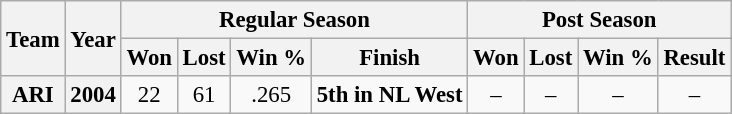<table class="wikitable" style="font-size: 95%; text-align:center;">
<tr>
<th rowspan="2">Team</th>
<th rowspan="2">Year</th>
<th colspan="4">Regular Season</th>
<th colspan="4">Post Season</th>
</tr>
<tr>
<th>Won</th>
<th>Lost</th>
<th>Win %</th>
<th>Finish</th>
<th>Won</th>
<th>Lost</th>
<th>Win %</th>
<th>Result</th>
</tr>
<tr>
<th>ARI</th>
<th>2004</th>
<td>22</td>
<td>61</td>
<td>.265</td>
<td><strong>5th in NL West</strong></td>
<td>–</td>
<td>–</td>
<td>–</td>
<td>–</td>
</tr>
</table>
